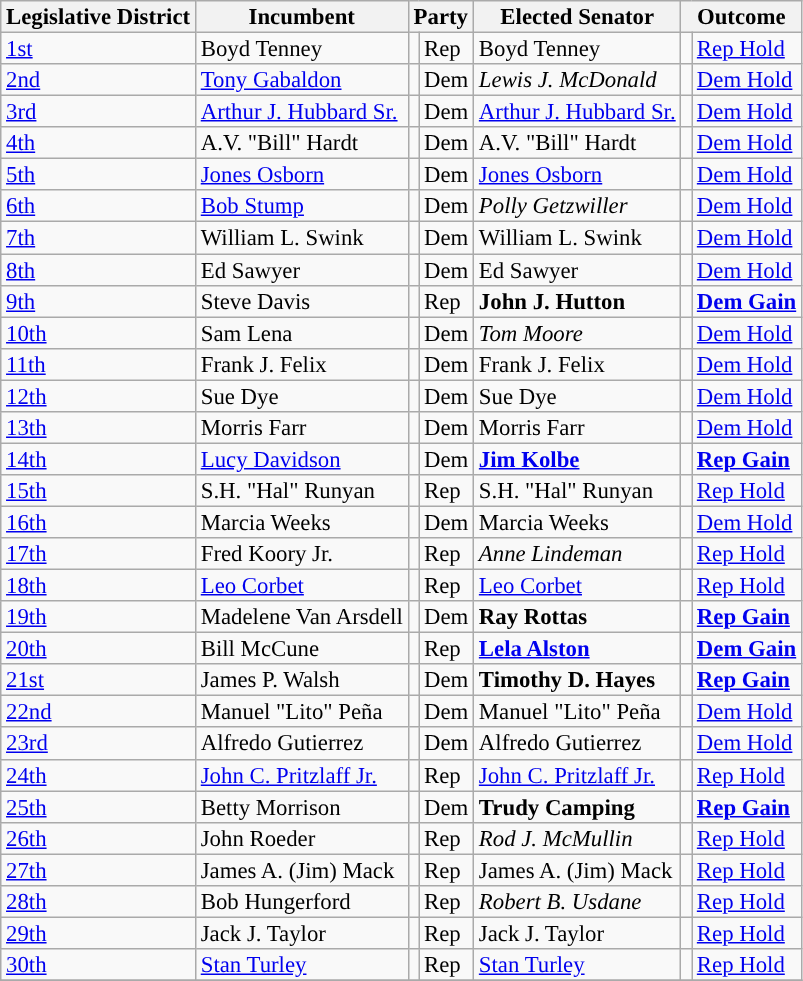<table class="sortable wikitable" style="font-size:95%;line-height:14px;">
<tr>
<th>Legislative District</th>
<th>Incumbent</th>
<th colspan="2">Party</th>
<th>Elected Senator</th>
<th colspan="2">Outcome</th>
</tr>
<tr>
<td><a href='#'>1st</a></td>
<td>Boyd Tenney</td>
<td style="background:"></td>
<td>Rep</td>
<td>Boyd Tenney</td>
<td style="background:"></td>
<td><a href='#'>Rep Hold</a></td>
</tr>
<tr>
<td><a href='#'>2nd</a></td>
<td><a href='#'>Tony Gabaldon</a></td>
<td style="background:"></td>
<td>Dem</td>
<td><em>Lewis J. McDonald</em></td>
<td style="background:"></td>
<td><a href='#'>Dem Hold</a></td>
</tr>
<tr>
<td><a href='#'>3rd</a></td>
<td><a href='#'>Arthur J. Hubbard Sr.</a></td>
<td style="background:"></td>
<td>Dem</td>
<td><a href='#'>Arthur J. Hubbard Sr.</a></td>
<td style="background:"></td>
<td><a href='#'>Dem Hold</a></td>
</tr>
<tr>
<td><a href='#'>4th</a></td>
<td>A.V. "Bill" Hardt</td>
<td style="background:"></td>
<td>Dem</td>
<td>A.V. "Bill" Hardt</td>
<td style="background:"></td>
<td><a href='#'>Dem Hold</a></td>
</tr>
<tr>
<td><a href='#'>5th</a></td>
<td><a href='#'>Jones Osborn</a></td>
<td style="background:"></td>
<td>Dem</td>
<td><a href='#'>Jones Osborn</a></td>
<td style="background:"></td>
<td><a href='#'>Dem Hold</a></td>
</tr>
<tr>
<td><a href='#'>6th</a></td>
<td><a href='#'>Bob Stump</a></td>
<td style="background:"></td>
<td>Dem</td>
<td><em>Polly Getzwiller</em></td>
<td style="background:"></td>
<td><a href='#'>Dem Hold</a></td>
</tr>
<tr>
<td><a href='#'>7th</a></td>
<td>William L. Swink</td>
<td style="background:"></td>
<td>Dem</td>
<td>William L. Swink</td>
<td style="background:"></td>
<td><a href='#'>Dem Hold</a></td>
</tr>
<tr>
<td><a href='#'>8th</a></td>
<td>Ed Sawyer</td>
<td style="background:"></td>
<td>Dem</td>
<td>Ed Sawyer</td>
<td style="background:"></td>
<td><a href='#'>Dem Hold</a></td>
</tr>
<tr>
<td><a href='#'>9th</a></td>
<td>Steve Davis</td>
<td style="background:"></td>
<td>Rep</td>
<td><strong>John J. Hutton</strong></td>
<td style="background:"></td>
<td><strong><a href='#'>Dem Gain</a></strong></td>
</tr>
<tr>
<td><a href='#'>10th</a></td>
<td>Sam Lena</td>
<td style="background:"></td>
<td>Dem</td>
<td><em>Tom Moore</em></td>
<td style="background:"></td>
<td><a href='#'>Dem Hold</a></td>
</tr>
<tr>
<td><a href='#'>11th</a></td>
<td>Frank J. Felix</td>
<td style="background:"></td>
<td>Dem</td>
<td>Frank J. Felix</td>
<td style="background:"></td>
<td><a href='#'>Dem Hold</a></td>
</tr>
<tr>
<td><a href='#'>12th</a></td>
<td>Sue Dye</td>
<td style="background:"></td>
<td>Dem</td>
<td>Sue Dye</td>
<td style="background:"></td>
<td><a href='#'>Dem Hold</a></td>
</tr>
<tr>
<td><a href='#'>13th</a></td>
<td>Morris Farr</td>
<td style="background:"></td>
<td>Dem</td>
<td>Morris Farr</td>
<td style="background:"></td>
<td><a href='#'>Dem Hold</a></td>
</tr>
<tr>
<td><a href='#'>14th</a></td>
<td><a href='#'>Lucy Davidson</a></td>
<td style="background:"></td>
<td>Dem</td>
<td><strong><a href='#'>Jim Kolbe</a></strong></td>
<td style="background:"></td>
<td><strong><a href='#'>Rep Gain</a></strong></td>
</tr>
<tr>
<td><a href='#'>15th</a></td>
<td>S.H. "Hal" Runyan</td>
<td style="background:"></td>
<td>Rep</td>
<td>S.H. "Hal" Runyan</td>
<td style="background:"></td>
<td><a href='#'>Rep Hold</a></td>
</tr>
<tr>
<td><a href='#'>16th</a></td>
<td>Marcia Weeks</td>
<td style="background:"></td>
<td>Dem</td>
<td>Marcia Weeks</td>
<td style="background:"></td>
<td><a href='#'>Dem Hold</a></td>
</tr>
<tr>
<td><a href='#'>17th</a></td>
<td>Fred Koory Jr.</td>
<td style="background:"></td>
<td>Rep</td>
<td><em>Anne Lindeman</em></td>
<td style="background:"></td>
<td><a href='#'>Rep Hold</a></td>
</tr>
<tr>
<td><a href='#'>18th</a></td>
<td><a href='#'>Leo Corbet</a></td>
<td style="background:"></td>
<td>Rep</td>
<td><a href='#'>Leo Corbet</a></td>
<td style="background:"></td>
<td><a href='#'>Rep Hold</a></td>
</tr>
<tr>
<td><a href='#'>19th</a></td>
<td>Madelene Van Arsdell</td>
<td style="background:"></td>
<td>Dem</td>
<td><strong>Ray Rottas</strong></td>
<td style="background:"></td>
<td><strong><a href='#'>Rep Gain</a></strong></td>
</tr>
<tr>
<td><a href='#'>20th</a></td>
<td>Bill McCune</td>
<td style="background:"></td>
<td>Rep</td>
<td><strong><a href='#'>Lela Alston</a></strong></td>
<td style="background:"></td>
<td><strong><a href='#'>Dem Gain</a></strong></td>
</tr>
<tr>
<td><a href='#'>21st</a></td>
<td>James P. Walsh</td>
<td style="background:"></td>
<td>Dem</td>
<td><strong>Timothy D. Hayes</strong></td>
<td style="background:"></td>
<td><strong><a href='#'>Rep Gain</a></strong></td>
</tr>
<tr>
<td><a href='#'>22nd</a></td>
<td>Manuel "Lito" Peña</td>
<td style="background:"></td>
<td>Dem</td>
<td>Manuel "Lito" Peña</td>
<td style="background:"></td>
<td><a href='#'>Dem Hold</a></td>
</tr>
<tr>
<td><a href='#'>23rd</a></td>
<td>Alfredo Gutierrez</td>
<td style="background:"></td>
<td>Dem</td>
<td>Alfredo Gutierrez</td>
<td style="background:"></td>
<td><a href='#'>Dem Hold</a></td>
</tr>
<tr>
<td><a href='#'>24th</a></td>
<td><a href='#'>John C. Pritzlaff Jr.</a></td>
<td style="background:"></td>
<td>Rep</td>
<td><a href='#'>John C. Pritzlaff Jr.</a></td>
<td style="background:"></td>
<td><a href='#'>Rep Hold</a></td>
</tr>
<tr>
<td><a href='#'>25th</a></td>
<td>Betty Morrison</td>
<td style="background:"></td>
<td>Dem</td>
<td><strong>Trudy Camping</strong></td>
<td style="background:"></td>
<td><strong><a href='#'>Rep Gain</a></strong></td>
</tr>
<tr>
<td><a href='#'>26th</a></td>
<td>John Roeder</td>
<td style="background:"></td>
<td>Rep</td>
<td><em>Rod J. McMullin</em></td>
<td style="background:"></td>
<td><a href='#'>Rep Hold</a></td>
</tr>
<tr>
<td><a href='#'>27th</a></td>
<td>James A. (Jim) Mack</td>
<td style="background:"></td>
<td>Rep</td>
<td>James A. (Jim) Mack</td>
<td style="background:"></td>
<td><a href='#'>Rep Hold</a></td>
</tr>
<tr>
<td><a href='#'>28th</a></td>
<td>Bob Hungerford</td>
<td style="background:"></td>
<td>Rep</td>
<td><em>Robert B. Usdane</em></td>
<td style="background:"></td>
<td><a href='#'>Rep Hold</a></td>
</tr>
<tr>
<td><a href='#'>29th</a></td>
<td>Jack J. Taylor</td>
<td style="background:"></td>
<td>Rep</td>
<td>Jack J. Taylor</td>
<td style="background:"></td>
<td><a href='#'>Rep Hold</a></td>
</tr>
<tr>
<td><a href='#'>30th</a></td>
<td><a href='#'>Stan Turley</a></td>
<td style="background:"></td>
<td>Rep</td>
<td><a href='#'>Stan Turley</a></td>
<td style="background:"></td>
<td><a href='#'>Rep Hold</a></td>
</tr>
<tr>
</tr>
</table>
